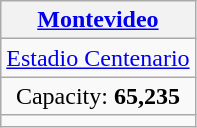<table class="wikitable" style="text-align:center">
<tr>
<th><a href='#'>Montevideo</a></th>
</tr>
<tr>
<td><a href='#'>Estadio Centenario</a></td>
</tr>
<tr>
<td>Capacity: <strong>65,235</strong></td>
</tr>
<tr>
<td></td>
</tr>
</table>
